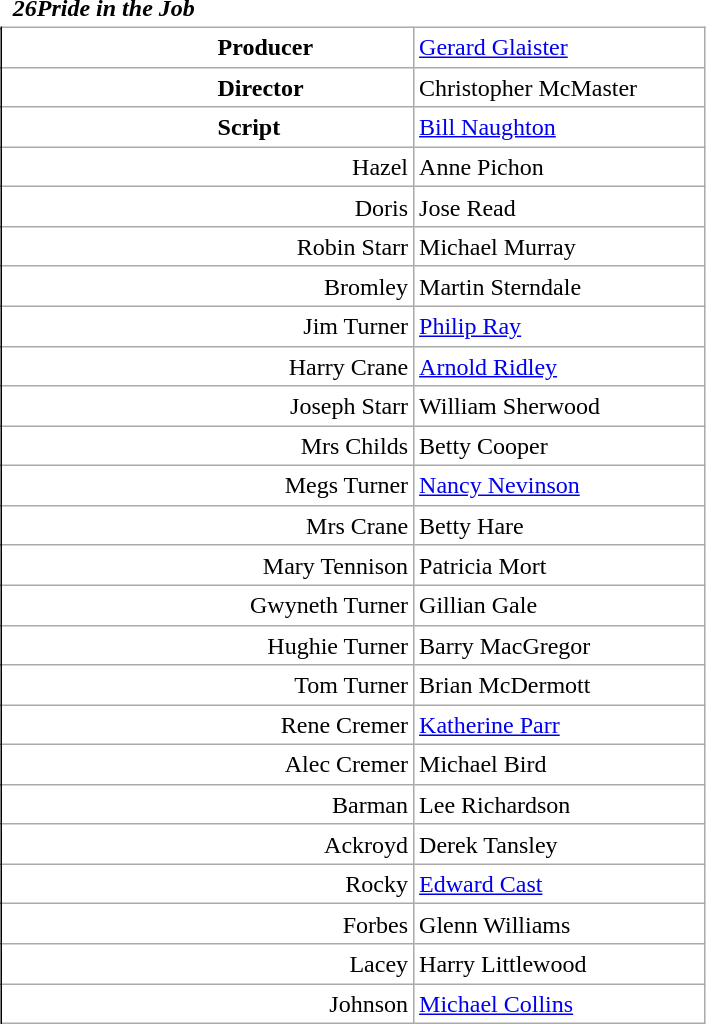<table class="wikitable mw-collapsible mw-collapsed" style="vertical-align:top;margin:auto 2em;line-height:1.2;min-width:33em;display: inline-table;background-color:inherit;border:none;">
<tr>
<td class=unsortable style="border:hidden;line-height:1.67;text-align:center;margin-left:-1em;padding-left:0.5em;min-width:1.0em;"></td>
<td class=unsortable style="border:none;padding-left:0.5em;text-align:left;min-width:16.5em;font-weight:700;font-style:italic;">26Pride in the Job</td>
<td class=unsortable style="border:none;text-align:right;font-weight:normal;font-family:Courier;font-size:95%;letter-spacing:-1pt;min-width:8.5em;padding-right:0.2em;"></td>
<td class=unsortable style="border:hidden;min-width:3.5em;padding-left:0;"></td>
<td class=unsortable style="border:hidden;min-width:3.5em;font-size:95%;"></td>
</tr>
<tr>
<td rowspan=100 style="border:none thin;border-right-style :solid;"></td>
</tr>
<tr>
<td style="text-align:left;padding-left:9.0em;font-weight:bold;">Producer</td>
<td colspan=2><a href='#'>Gerard Glaister</a></td>
</tr>
<tr>
<td style="text-align:left;padding-left:9.0em;font-weight:bold;">Director</td>
<td colspan=2>Christopher McMaster</td>
</tr>
<tr>
<td style="text-align:left;padding-left:9.0em;font-weight:bold;">Script</td>
<td colspan=2><a href='#'>Bill Naughton</a></td>
</tr>
<tr>
<td style="text-align:right;">Hazel</td>
<td colspan=2>Anne Pichon</td>
</tr>
<tr>
<td style="text-align:right;">Doris</td>
<td colspan=2>Jose Read</td>
</tr>
<tr>
<td style="text-align:right;">Robin Starr</td>
<td colspan=2>Michael Murray</td>
</tr>
<tr>
<td style="text-align:right;">Bromley</td>
<td colspan=2>Martin Sterndale</td>
</tr>
<tr>
<td style="text-align:right;">Jim Turner</td>
<td colspan=2><a href='#'>Philip Ray</a></td>
</tr>
<tr>
<td style="text-align:right;">Harry Crane</td>
<td colspan=2><a href='#'>Arnold Ridley</a></td>
</tr>
<tr>
<td style="text-align:right;">Joseph Starr</td>
<td colspan=2>William Sherwood</td>
</tr>
<tr>
<td style="text-align:right;">Mrs Childs</td>
<td colspan=2>Betty Cooper</td>
</tr>
<tr>
<td style="text-align:right;">Megs Turner</td>
<td colspan=2><a href='#'>Nancy Nevinson</a></td>
</tr>
<tr>
<td style="text-align:right;">Mrs Crane</td>
<td colspan=2>Betty Hare</td>
</tr>
<tr>
<td style="text-align:right;">Mary Tennison</td>
<td colspan=2>Patricia Mort</td>
</tr>
<tr>
<td style="text-align:right;">Gwyneth Turner</td>
<td colspan=2>Gillian Gale</td>
</tr>
<tr>
<td style="text-align:right;">Hughie Turner</td>
<td colspan=2>Barry MacGregor</td>
</tr>
<tr>
<td style="text-align:right;">Tom Turner</td>
<td colspan=2>Brian McDermott</td>
</tr>
<tr>
<td style="text-align:right;">Rene Cremer</td>
<td colspan=2><a href='#'>Katherine Parr</a></td>
</tr>
<tr>
<td style="text-align:right;">Alec Cremer</td>
<td colspan=2>Michael Bird</td>
</tr>
<tr>
<td style="text-align:right;">Barman</td>
<td colspan=2>Lee Richardson</td>
</tr>
<tr>
<td style="text-align:right;">Ackroyd</td>
<td colspan=2>Derek Tansley</td>
</tr>
<tr>
<td style="text-align:right;">Rocky</td>
<td colspan=2><a href='#'>Edward Cast</a></td>
</tr>
<tr>
<td style="text-align:right;">Forbes</td>
<td colspan=2>Glenn Williams</td>
</tr>
<tr>
<td style="text-align:right;">Lacey</td>
<td colspan=2>Harry Littlewood</td>
</tr>
<tr>
<td style="text-align:right;">Johnson</td>
<td colspan=2><a href='#'>Michael Collins</a></td>
</tr>
</table>
